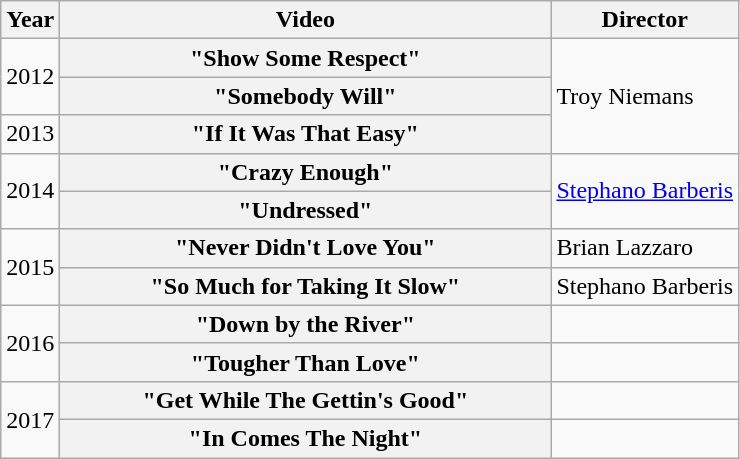<table class="wikitable plainrowheaders">
<tr>
<th>Year</th>
<th style="width:20em;">Video</th>
<th>Director</th>
</tr>
<tr>
<td rowspan="2">2012</td>
<th scope="row">"Show Some Respect"</th>
<td rowspan="3">Troy Niemans</td>
</tr>
<tr>
<th scope="row">"Somebody Will"</th>
</tr>
<tr>
<td>2013</td>
<th scope="row">"If It Was That Easy"</th>
</tr>
<tr>
<td rowspan="2">2014</td>
<th scope="row">"Crazy Enough"</th>
<td rowspan="2"><a href='#'>Stephano Barberis</a></td>
</tr>
<tr>
<th scope="row">"Undressed"</th>
</tr>
<tr>
<td rowspan="2">2015</td>
<th scope="row">"Never Didn't Love You"</th>
<td>Brian Lazzaro</td>
</tr>
<tr>
<th scope="row">"So Much for Taking It Slow"</th>
<td>Stephano Barberis</td>
</tr>
<tr>
<td rowspan="2">2016</td>
<th scope="row">"Down by the River"</th>
<td></td>
</tr>
<tr>
<th scope="row">"Tougher Than Love"</th>
<td></td>
</tr>
<tr>
<td rowspan="2">2017</td>
<th scope="row">"Get While The Gettin's Good"</th>
<td></td>
</tr>
<tr>
<th scope="row">"In Comes The Night"</th>
<td></td>
</tr>
</table>
